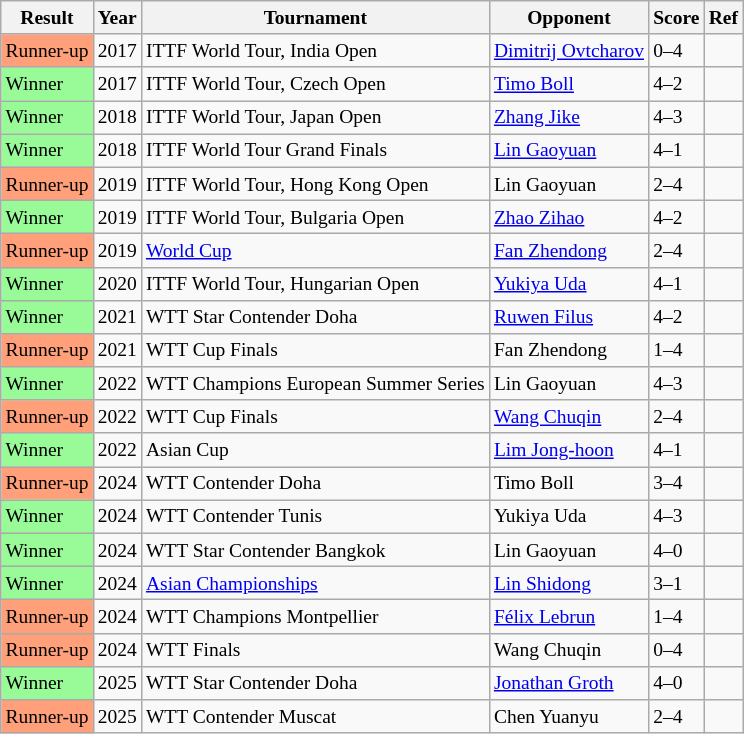<table class="wikitable sortable" style="font-size:small;">
<tr>
<th>Result</th>
<th class="unsortable">Year</th>
<th>Tournament</th>
<th>Opponent</th>
<th>Score</th>
<th class="unsortable">Ref</th>
</tr>
<tr>
<td style="background: #ffa07a;">Runner-up</td>
<td>2017</td>
<td>ITTF World Tour, India Open</td>
<td> <a href='#'>Dimitrij Ovtcharov</a></td>
<td>0–4</td>
<td></td>
</tr>
<tr>
<td style="background: #98fb98;">Winner</td>
<td>2017</td>
<td>ITTF World Tour, Czech Open</td>
<td> <a href='#'>Timo Boll</a></td>
<td>4–2</td>
<td></td>
</tr>
<tr>
<td style="background: #98fb98;">Winner</td>
<td>2018</td>
<td>ITTF World Tour, Japan Open</td>
<td> <a href='#'>Zhang Jike</a></td>
<td>4–3</td>
<td></td>
</tr>
<tr>
<td style="background: #98fb98;">Winner</td>
<td>2018</td>
<td>ITTF World Tour Grand Finals</td>
<td> <a href='#'>Lin Gaoyuan</a></td>
<td>4–1</td>
<td></td>
</tr>
<tr>
<td style="background: #ffa07a;">Runner-up</td>
<td>2019</td>
<td>ITTF World Tour, Hong Kong Open</td>
<td> Lin Gaoyuan</td>
<td>2–4</td>
<td></td>
</tr>
<tr>
<td style="background: #98fb98;">Winner</td>
<td>2019</td>
<td>ITTF World Tour, Bulgaria Open</td>
<td> <a href='#'>Zhao Zihao</a></td>
<td>4–2</td>
<td></td>
</tr>
<tr>
<td style="background: #ffa07a;">Runner-up</td>
<td>2019</td>
<td><a href='#'>World Cup</a></td>
<td> <a href='#'>Fan Zhendong</a></td>
<td>2–4</td>
<td></td>
</tr>
<tr>
<td style="background: #98fb98;">Winner</td>
<td>2020</td>
<td>ITTF World Tour, Hungarian Open</td>
<td> <a href='#'>Yukiya Uda</a></td>
<td>4–1</td>
<td></td>
</tr>
<tr>
<td style="background: #98fb98;">Winner</td>
<td>2021</td>
<td>WTT Star Contender Doha</td>
<td> <a href='#'>Ruwen Filus</a></td>
<td>4–2</td>
<td></td>
</tr>
<tr>
<td style="background: #ffa07a;">Runner-up</td>
<td>2021</td>
<td>WTT Cup Finals</td>
<td> Fan Zhendong</td>
<td>1–4</td>
<td></td>
</tr>
<tr>
<td style="background: #98fb98;">Winner</td>
<td>2022</td>
<td>WTT Champions European Summer Series</td>
<td> Lin Gaoyuan</td>
<td>4–3</td>
<td></td>
</tr>
<tr>
<td style="background: #ffa07a;">Runner-up</td>
<td>2022</td>
<td>WTT Cup Finals</td>
<td> <a href='#'>Wang Chuqin</a></td>
<td>2–4</td>
<td></td>
</tr>
<tr>
<td style="background: #98fb98;">Winner</td>
<td>2022</td>
<td>Asian Cup</td>
<td> <a href='#'>Lim Jong-hoon</a></td>
<td>4–1</td>
<td></td>
</tr>
<tr>
<td style="background: #ffa07a;">Runner-up</td>
<td>2024</td>
<td>WTT Contender Doha</td>
<td> Timo Boll</td>
<td>3–4</td>
<td></td>
</tr>
<tr>
<td style="background: #98fb98;">Winner</td>
<td>2024</td>
<td>WTT Contender Tunis</td>
<td> Yukiya Uda</td>
<td>4–3</td>
<td></td>
</tr>
<tr>
<td style="background: #98fb98;">Winner</td>
<td>2024</td>
<td>WTT Star Contender Bangkok</td>
<td> Lin Gaoyuan</td>
<td>4–0</td>
<td></td>
</tr>
<tr>
<td style="background: #98fb98;">Winner</td>
<td>2024</td>
<td><a href='#'>Asian Championships</a></td>
<td> <a href='#'>Lin Shidong</a></td>
<td>3–1</td>
<td></td>
</tr>
<tr>
<td style="background: #ffa07a;">Runner-up</td>
<td>2024</td>
<td>WTT Champions Montpellier</td>
<td> <a href='#'>Félix Lebrun</a></td>
<td>1–4</td>
<td></td>
</tr>
<tr>
<td style="background: #ffa07a;">Runner-up</td>
<td>2024</td>
<td>WTT Finals</td>
<td> Wang Chuqin</td>
<td>0–4</td>
<td></td>
</tr>
<tr>
<td style="background: #98fb98;">Winner</td>
<td>2025</td>
<td>WTT Star Contender Doha</td>
<td> <a href='#'>Jonathan Groth</a></td>
<td>4–0</td>
<td></td>
</tr>
<tr>
<td style="background: #ffa07a;">Runner-up</td>
<td>2025</td>
<td>WTT Contender Muscat</td>
<td> Chen Yuanyu</td>
<td>2–4</td>
<td></td>
</tr>
</table>
